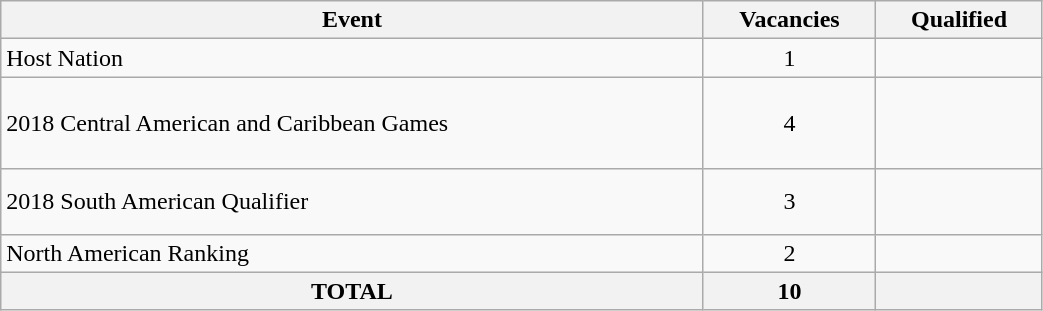<table class="wikitable" width=55%>
<tr>
<th scope="col">Event</th>
<th>Vacancies</th>
<th>Qualified</th>
</tr>
<tr>
<td>Host Nation</td>
<td align="center">1</td>
<td></td>
</tr>
<tr>
<td>2018 Central American and Caribbean Games</td>
<td align="center">4</td>
<td><br><br><br></td>
</tr>
<tr>
<td>2018 South American Qualifier</td>
<td align="center">3</td>
<td><br><br></td>
</tr>
<tr>
<td>North American Ranking</td>
<td align="center">2</td>
<td><br></td>
</tr>
<tr>
<th>TOTAL</th>
<th>10</th>
<th></th>
</tr>
</table>
